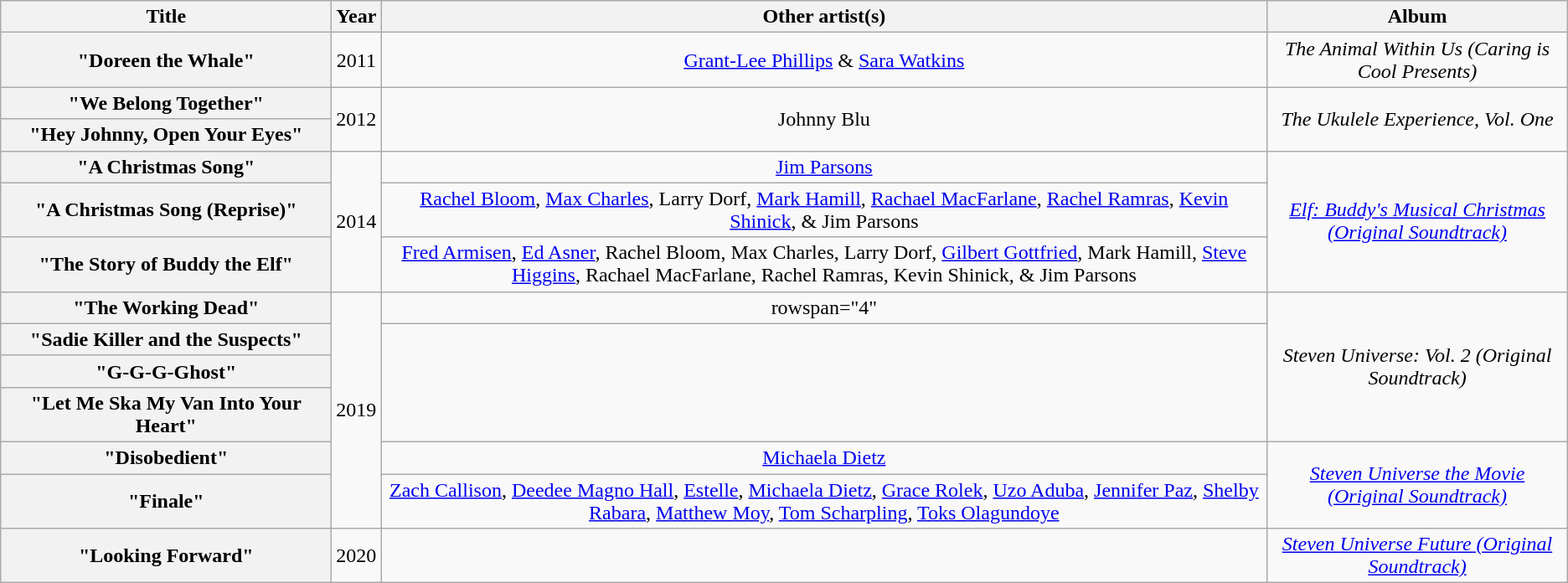<table class="wikitable plainrowheaders" style="text-align:center">
<tr>
<th scope="col" style="width:16em;">Title</th>
<th scope="col">Year</th>
<th scope="col">Other artist(s)</th>
<th scope="col">Album</th>
</tr>
<tr>
<th scope="row">"Doreen the Whale"</th>
<td>2011</td>
<td><a href='#'>Grant-Lee Phillips</a> & <a href='#'>Sara Watkins</a></td>
<td><em>The Animal Within Us (Caring is Cool Presents)</em></td>
</tr>
<tr>
<th scope="row">"We Belong Together"</th>
<td rowspan="2">2012</td>
<td rowspan="2">Johnny Blu</td>
<td rowspan="2"><em>The Ukulele Experience, Vol. One</em></td>
</tr>
<tr>
<th scope="row">"Hey Johnny, Open Your Eyes"</th>
</tr>
<tr>
<th scope="row">"A Christmas Song"</th>
<td rowspan="3">2014</td>
<td><a href='#'>Jim Parsons</a></td>
<td rowspan="3"><em><a href='#'>Elf: Buddy's Musical Christmas (Original Soundtrack)</a></em></td>
</tr>
<tr>
<th scope="row">"A Christmas Song (Reprise)"</th>
<td><a href='#'>Rachel Bloom</a>, <a href='#'>Max Charles</a>, Larry Dorf, <a href='#'>Mark Hamill</a>, <a href='#'>Rachael MacFarlane</a>, <a href='#'>Rachel Ramras</a>, <a href='#'>Kevin Shinick</a>, & Jim Parsons</td>
</tr>
<tr>
<th scope="row">"The Story of Buddy the Elf"</th>
<td><a href='#'>Fred Armisen</a>, <a href='#'>Ed Asner</a>, Rachel Bloom, Max Charles, Larry Dorf, <a href='#'>Gilbert Gottfried</a>, Mark Hamill, <a href='#'>Steve Higgins</a>, Rachael MacFarlane, Rachel Ramras, Kevin Shinick, & Jim Parsons</td>
</tr>
<tr>
<th scope="row">"The Working Dead"</th>
<td rowspan="6">2019</td>
<td>rowspan="4" </td>
<td rowspan="4"><em>Steven Universe: Vol. 2 (Original Soundtrack)</em></td>
</tr>
<tr>
<th scope="row">"Sadie Killer and the Suspects"</th>
</tr>
<tr>
<th scope="row">"G-G-G-Ghost"</th>
</tr>
<tr>
<th scope="row">"Let Me Ska My Van Into Your Heart"</th>
</tr>
<tr>
<th scope="row">"Disobedient"</th>
<td><a href='#'>Michaela Dietz</a></td>
<td rowspan="2"><em><a href='#'>Steven Universe the Movie (Original Soundtrack)</a></em></td>
</tr>
<tr>
<th scope="row">"Finale"</th>
<td><a href='#'>Zach Callison</a>, <a href='#'>Deedee Magno Hall</a>, <a href='#'>Estelle</a>, <a href='#'>Michaela Dietz</a>, <a href='#'>Grace Rolek</a>, <a href='#'>Uzo Aduba</a>, <a href='#'>Jennifer Paz</a>, <a href='#'>Shelby Rabara</a>, <a href='#'>Matthew Moy</a>, <a href='#'>Tom Scharpling</a>, <a href='#'>Toks Olagundoye</a></td>
</tr>
<tr>
<th scope="row">"Looking Forward"</th>
<td>2020</td>
<td></td>
<td><em><a href='#'>Steven Universe Future (Original Soundtrack)</a></em></td>
</tr>
</table>
